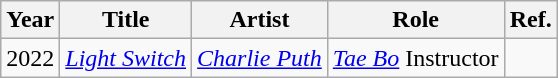<table class="wikitable sortable">
<tr>
<th>Year</th>
<th>Title</th>
<th>Artist</th>
<th>Role</th>
<th>Ref.</th>
</tr>
<tr>
<td>2022</td>
<td><em><a href='#'>Light Switch</a></em></td>
<td><em><a href='#'>Charlie Puth</a></em></td>
<td><em><a href='#'>Tae Bo</a></em> Instructor</td>
<td></td>
</tr>
</table>
